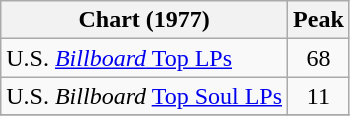<table class="wikitable">
<tr>
<th>Chart (1977)</th>
<th>Peak<br></th>
</tr>
<tr>
<td>U.S. <a href='#'><em>Billboard</em> Top LPs</a></td>
<td align="center">68</td>
</tr>
<tr>
<td>U.S. <em>Billboard</em> <a href='#'>Top Soul LPs</a></td>
<td align="center">11</td>
</tr>
<tr>
</tr>
</table>
